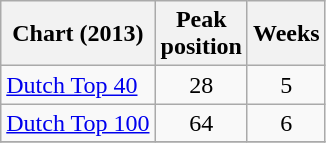<table class="wikitable">
<tr>
<th>Chart (2013)</th>
<th>Peak<br>position</th>
<th>Weeks</th>
</tr>
<tr>
<td><a href='#'>Dutch Top 40</a></td>
<td style="text-align:center;">28</td>
<td style="text-align:center;">5</td>
</tr>
<tr>
<td><a href='#'>Dutch Top 100</a></td>
<td style="text-align:center;">64</td>
<td style="text-align:center;">6</td>
</tr>
<tr>
</tr>
</table>
